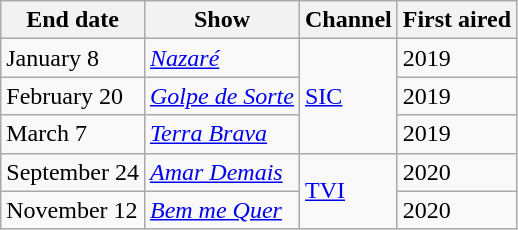<table class="wikitable">
<tr>
<th>End date</th>
<th>Show</th>
<th>Channel</th>
<th>First aired</th>
</tr>
<tr>
<td>January 8</td>
<td><em><a href='#'>Nazaré</a></em></td>
<td rowspan="3"><a href='#'>SIC</a></td>
<td>2019</td>
</tr>
<tr>
<td>February 20</td>
<td><em><a href='#'>Golpe de Sorte</a></em></td>
<td>2019</td>
</tr>
<tr>
<td>March 7</td>
<td><em><a href='#'>Terra Brava</a></em></td>
<td>2019</td>
</tr>
<tr>
<td>September 24</td>
<td><em><a href='#'>Amar Demais</a></em></td>
<td rowspan="2"><a href='#'>TVI</a></td>
<td>2020</td>
</tr>
<tr>
<td>November 12</td>
<td><em><a href='#'>Bem me Quer</a></em></td>
<td>2020</td>
</tr>
</table>
